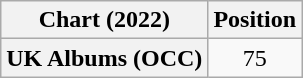<table class="wikitable plainrowheaders" style="text-align:center">
<tr>
<th scope="col">Chart (2022)</th>
<th scope="col">Position</th>
</tr>
<tr>
<th scope="row">UK Albums (OCC)</th>
<td>75</td>
</tr>
</table>
